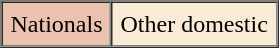<table border=1 cellpadding=5 cellspacing=0>
<tr>
<td bgcolor=#EBC2AF>Nationals</td>
<td bgcolor=#FAEBD7>Other domestic</td>
</tr>
</table>
